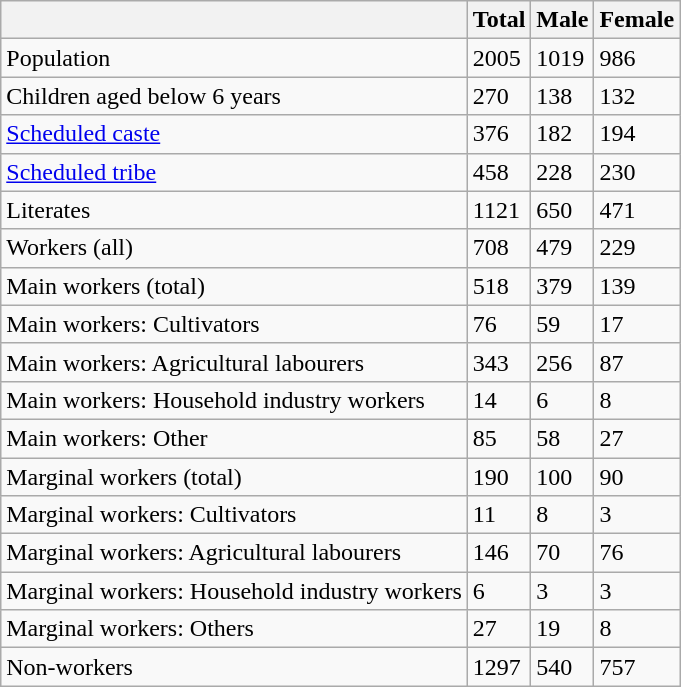<table class="wikitable sortable">
<tr>
<th></th>
<th>Total</th>
<th>Male</th>
<th>Female</th>
</tr>
<tr>
<td>Population</td>
<td>2005</td>
<td>1019</td>
<td>986</td>
</tr>
<tr>
<td>Children aged below 6 years</td>
<td>270</td>
<td>138</td>
<td>132</td>
</tr>
<tr>
<td><a href='#'>Scheduled caste</a></td>
<td>376</td>
<td>182</td>
<td>194</td>
</tr>
<tr>
<td><a href='#'>Scheduled tribe</a></td>
<td>458</td>
<td>228</td>
<td>230</td>
</tr>
<tr>
<td>Literates</td>
<td>1121</td>
<td>650</td>
<td>471</td>
</tr>
<tr>
<td>Workers (all)</td>
<td>708</td>
<td>479</td>
<td>229</td>
</tr>
<tr>
<td>Main workers (total)</td>
<td>518</td>
<td>379</td>
<td>139</td>
</tr>
<tr>
<td>Main workers: Cultivators</td>
<td>76</td>
<td>59</td>
<td>17</td>
</tr>
<tr>
<td>Main workers: Agricultural labourers</td>
<td>343</td>
<td>256</td>
<td>87</td>
</tr>
<tr>
<td>Main workers: Household industry workers</td>
<td>14</td>
<td>6</td>
<td>8</td>
</tr>
<tr>
<td>Main workers: Other</td>
<td>85</td>
<td>58</td>
<td>27</td>
</tr>
<tr>
<td>Marginal workers (total)</td>
<td>190</td>
<td>100</td>
<td>90</td>
</tr>
<tr>
<td>Marginal workers: Cultivators</td>
<td>11</td>
<td>8</td>
<td>3</td>
</tr>
<tr>
<td>Marginal workers: Agricultural labourers</td>
<td>146</td>
<td>70</td>
<td>76</td>
</tr>
<tr>
<td>Marginal workers: Household industry workers</td>
<td>6</td>
<td>3</td>
<td>3</td>
</tr>
<tr>
<td>Marginal workers: Others</td>
<td>27</td>
<td>19</td>
<td>8</td>
</tr>
<tr>
<td>Non-workers</td>
<td>1297</td>
<td>540</td>
<td>757</td>
</tr>
</table>
